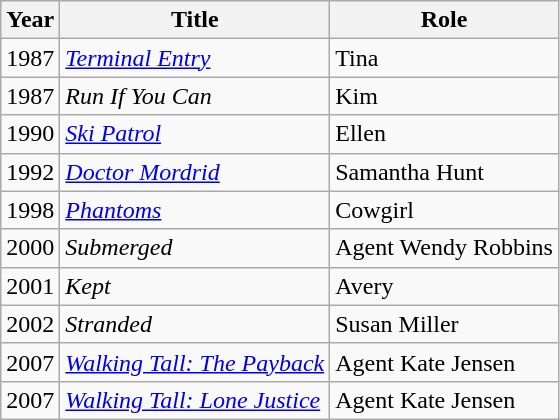<table class="wikitable sortable">
<tr>
<th>Year</th>
<th>Title</th>
<th>Role</th>
</tr>
<tr>
<td>1987</td>
<td><em><a href='#'>Terminal Entry</a></em></td>
<td>Tina</td>
</tr>
<tr>
<td>1987</td>
<td><em>Run If You Can</em></td>
<td>Kim</td>
</tr>
<tr>
<td>1990</td>
<td><em><a href='#'>Ski Patrol</a></em></td>
<td>Ellen</td>
</tr>
<tr>
<td>1992</td>
<td><em><a href='#'>Doctor Mordrid</a></em></td>
<td>Samantha Hunt</td>
</tr>
<tr>
<td>1998</td>
<td><em><a href='#'>Phantoms</a></em></td>
<td>Cowgirl</td>
</tr>
<tr>
<td>2000</td>
<td><em>Submerged</em></td>
<td>Agent Wendy Robbins</td>
</tr>
<tr>
<td>2001</td>
<td><em>Kept</em></td>
<td>Avery</td>
</tr>
<tr>
<td>2002</td>
<td><em>Stranded</em></td>
<td>Susan Miller</td>
</tr>
<tr>
<td>2007</td>
<td><em><a href='#'>Walking Tall: The Payback</a></em></td>
<td>Agent Kate Jensen</td>
</tr>
<tr>
<td>2007</td>
<td><em><a href='#'>Walking Tall: Lone Justice</a></em></td>
<td>Agent Kate Jensen</td>
</tr>
</table>
